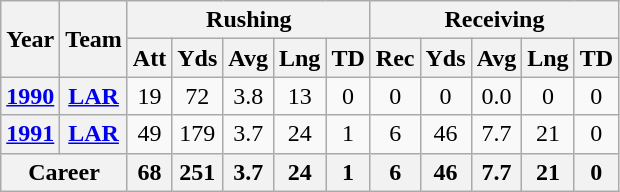<table class=wikitable style="text-align:center;">
<tr>
<th rowspan="2">Year</th>
<th rowspan="2">Team</th>
<th colspan="5">Rushing</th>
<th colspan="5">Receiving</th>
</tr>
<tr>
<th>Att</th>
<th>Yds</th>
<th>Avg</th>
<th>Lng</th>
<th>TD</th>
<th>Rec</th>
<th>Yds</th>
<th>Avg</th>
<th>Lng</th>
<th>TD</th>
</tr>
<tr>
<th><a href='#'>1990</a></th>
<th><a href='#'>LAR</a></th>
<td>19</td>
<td>72</td>
<td>3.8</td>
<td>13</td>
<td>0</td>
<td>0</td>
<td>0</td>
<td>0.0</td>
<td>0</td>
<td>0</td>
</tr>
<tr>
<th><a href='#'>1991</a></th>
<th><a href='#'>LAR</a></th>
<td>49</td>
<td>179</td>
<td>3.7</td>
<td>24</td>
<td>1</td>
<td>6</td>
<td>46</td>
<td>7.7</td>
<td>21</td>
<td>0</td>
</tr>
<tr>
<th colspan="2">Career</th>
<th>68</th>
<th>251</th>
<th>3.7</th>
<th>24</th>
<th>1</th>
<th>6</th>
<th>46</th>
<th>7.7</th>
<th>21</th>
<th>0</th>
</tr>
</table>
